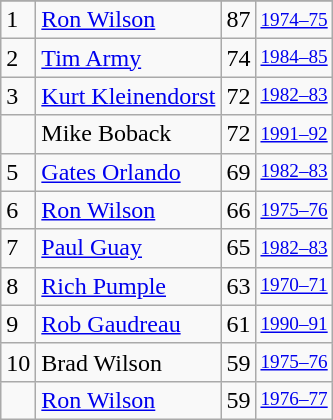<table class="wikitable">
<tr>
</tr>
<tr>
<td>1</td>
<td><a href='#'>Ron Wilson</a></td>
<td>87</td>
<td style="font-size:80%;"><a href='#'>1974–75</a></td>
</tr>
<tr>
<td>2</td>
<td><a href='#'>Tim Army</a></td>
<td>74</td>
<td style="font-size:80%;"><a href='#'>1984–85</a></td>
</tr>
<tr>
<td>3</td>
<td><a href='#'>Kurt Kleinendorst</a></td>
<td>72</td>
<td style="font-size:80%;"><a href='#'>1982–83</a></td>
</tr>
<tr>
<td></td>
<td>Mike Boback</td>
<td>72</td>
<td style="font-size:80%;"><a href='#'>1991–92</a></td>
</tr>
<tr>
<td>5</td>
<td><a href='#'>Gates Orlando</a></td>
<td>69</td>
<td style="font-size:80%;"><a href='#'>1982–83</a></td>
</tr>
<tr>
<td>6</td>
<td><a href='#'>Ron Wilson</a></td>
<td>66</td>
<td style="font-size:80%;"><a href='#'>1975–76</a></td>
</tr>
<tr>
<td>7</td>
<td><a href='#'>Paul Guay</a></td>
<td>65</td>
<td style="font-size:80%;"><a href='#'>1982–83</a></td>
</tr>
<tr>
<td>8</td>
<td><a href='#'>Rich Pumple</a></td>
<td>63</td>
<td style="font-size:80%;"><a href='#'>1970–71</a></td>
</tr>
<tr>
<td>9</td>
<td><a href='#'>Rob Gaudreau</a></td>
<td>61</td>
<td style="font-size:80%;"><a href='#'>1990–91</a></td>
</tr>
<tr>
<td>10</td>
<td>Brad Wilson</td>
<td>59</td>
<td style="font-size:80%;"><a href='#'>1975–76</a></td>
</tr>
<tr>
<td></td>
<td><a href='#'>Ron Wilson</a></td>
<td>59</td>
<td style="font-size:80%;"><a href='#'>1976–77</a></td>
</tr>
</table>
